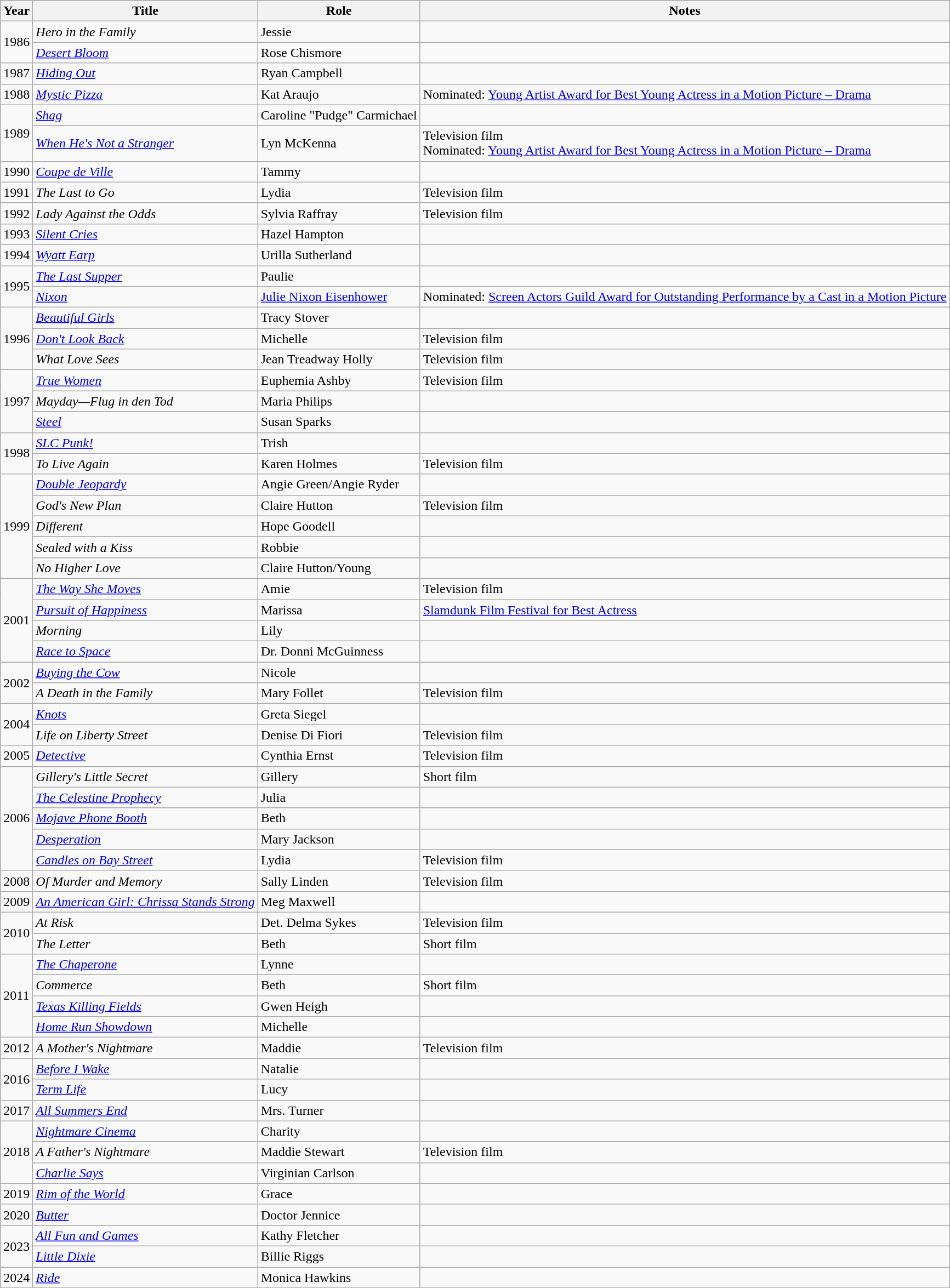<table class="wikitable sortable">
<tr>
<th>Year</th>
<th>Title</th>
<th>Role</th>
<th>Notes</th>
</tr>
<tr>
<td rowspan="2">1986</td>
<td><em>Hero in the Family</em></td>
<td>Jessie</td>
<td></td>
</tr>
<tr>
<td><em><a href='#'>Desert Bloom</a></em></td>
<td>Rose Chismore</td>
<td></td>
</tr>
<tr>
<td>1987</td>
<td><em><a href='#'>Hiding Out</a></em></td>
<td>Ryan Campbell</td>
<td></td>
</tr>
<tr>
<td>1988</td>
<td><em><a href='#'>Mystic Pizza</a></em></td>
<td>Kat Araujo</td>
<td>Nominated: <a href='#'>Young Artist Award for Best Young Actress in a Motion Picture – Drama</a></td>
</tr>
<tr>
<td rowspan="2">1989</td>
<td><em><a href='#'>Shag</a></em></td>
<td>Caroline "Pudge" Carmichael</td>
<td></td>
</tr>
<tr>
<td><em><a href='#'>When He's Not a Stranger</a></em></td>
<td>Lyn McKenna</td>
<td>Television film<br>Nominated: <a href='#'>Young Artist Award for Best Young Actress in a Motion Picture – Drama</a></td>
</tr>
<tr>
<td>1990</td>
<td><em><a href='#'>Coupe de Ville</a></em></td>
<td>Tammy</td>
<td></td>
</tr>
<tr>
<td>1991</td>
<td><em>The Last to Go</em></td>
<td>Lydia</td>
<td>Television film</td>
</tr>
<tr>
<td>1992</td>
<td><em>Lady Against the Odds</em></td>
<td>Sylvia Raffray</td>
<td>Television film</td>
</tr>
<tr>
<td>1993</td>
<td><em><a href='#'>Silent Cries</a></em></td>
<td>Hazel Hampton</td>
<td></td>
</tr>
<tr>
<td>1994</td>
<td><em><a href='#'>Wyatt Earp</a></em></td>
<td>Urilla Sutherland</td>
<td></td>
</tr>
<tr>
<td rowspan="2">1995</td>
<td><em><a href='#'>The Last Supper</a></em></td>
<td>Paulie</td>
<td></td>
</tr>
<tr>
<td><em><a href='#'>Nixon</a></em></td>
<td><a href='#'>Julie Nixon Eisenhower</a></td>
<td>Nominated: <a href='#'>Screen Actors Guild Award for Outstanding Performance by a Cast in a Motion Picture</a></td>
</tr>
<tr>
<td rowspan="3">1996</td>
<td><em><a href='#'>Beautiful Girls</a></em></td>
<td>Tracy Stover</td>
<td></td>
</tr>
<tr>
<td><em><a href='#'>Don't Look Back</a></em></td>
<td>Michelle</td>
<td>Television film</td>
</tr>
<tr>
<td><em>What Love Sees</em></td>
<td>Jean Treadway Holly</td>
<td>Television film</td>
</tr>
<tr>
<td rowspan="3">1997</td>
<td><em><a href='#'>True Women</a></em></td>
<td>Euphemia Ashby</td>
<td>Television film</td>
</tr>
<tr>
<td><em>Mayday—Flug in den Tod</em></td>
<td>Maria Philips</td>
<td></td>
</tr>
<tr>
<td><em><a href='#'>Steel</a></em></td>
<td>Susan Sparks</td>
<td></td>
</tr>
<tr>
<td rowspan="2">1998</td>
<td><em><a href='#'>SLC Punk!</a></em></td>
<td>Trish</td>
<td></td>
</tr>
<tr>
<td><em>To Live Again</em></td>
<td>Karen Holmes</td>
<td>Television film</td>
</tr>
<tr>
<td rowspan="5">1999</td>
<td><em><a href='#'>Double Jeopardy</a></em></td>
<td>Angie Green/Angie Ryder</td>
<td></td>
</tr>
<tr>
<td><em>God's New Plan</em></td>
<td>Claire Hutton</td>
<td>Television film</td>
</tr>
<tr>
<td><em>Different</em></td>
<td>Hope Goodell</td>
<td></td>
</tr>
<tr>
<td><em>Sealed with a Kiss</em></td>
<td>Robbie</td>
<td></td>
</tr>
<tr>
<td><em>No Higher Love</em></td>
<td>Claire Hutton/Young</td>
<td></td>
</tr>
<tr>
<td rowspan="4">2001</td>
<td><em><a href='#'>The Way She Moves</a></em></td>
<td>Amie</td>
<td>Television film</td>
</tr>
<tr>
<td><em><a href='#'>Pursuit of Happiness</a></em></td>
<td>Marissa</td>
<td><a href='#'>Slamdunk Film Festival for Best Actress</a></td>
</tr>
<tr>
<td><em>Morning</em></td>
<td>Lily</td>
<td></td>
</tr>
<tr>
<td><em><a href='#'>Race to Space</a></em></td>
<td>Dr. Donni McGuinness</td>
<td></td>
</tr>
<tr>
<td rowspan="2">2002</td>
<td><em><a href='#'>Buying the Cow</a></em></td>
<td>Nicole</td>
<td></td>
</tr>
<tr>
<td><em>A Death in the Family</em></td>
<td>Mary Follet</td>
<td>Television film</td>
</tr>
<tr>
<td rowspan="2">2004</td>
<td><em><a href='#'>Knots</a></em></td>
<td>Greta Siegel</td>
<td></td>
</tr>
<tr>
<td><em>Life on Liberty Street</em></td>
<td>Denise Di Fiori</td>
<td>Television film</td>
</tr>
<tr>
<td>2005</td>
<td><em><a href='#'>Detective</a></em></td>
<td>Cynthia Ernst</td>
<td>Television film</td>
</tr>
<tr>
<td rowspan="5">2006</td>
<td><em>Gillery's Little Secret</em></td>
<td>Gillery</td>
<td>Short film</td>
</tr>
<tr>
<td><em><a href='#'>The Celestine Prophecy</a></em></td>
<td>Julia</td>
<td></td>
</tr>
<tr>
<td><em><a href='#'>Mojave Phone Booth</a></em></td>
<td>Beth</td>
<td></td>
</tr>
<tr>
<td><em><a href='#'>Desperation</a></em></td>
<td>Mary Jackson</td>
<td></td>
</tr>
<tr>
<td><em><a href='#'>Candles on Bay Street</a></em></td>
<td>Lydia</td>
<td>Television film</td>
</tr>
<tr>
<td>2008</td>
<td><em>Of Murder and Memory</em></td>
<td>Sally Linden</td>
<td>Television film</td>
</tr>
<tr>
<td>2009</td>
<td><em><a href='#'>An American Girl: Chrissa Stands Strong</a></em></td>
<td>Meg Maxwell</td>
<td></td>
</tr>
<tr>
<td rowspan="2">2010</td>
<td><em>At Risk</em></td>
<td>Det. Delma Sykes</td>
<td>Television film</td>
</tr>
<tr>
<td><em>The Letter</em></td>
<td>Beth</td>
<td>Short film</td>
</tr>
<tr>
<td rowspan="4">2011</td>
<td><em><a href='#'>The Chaperone</a></em></td>
<td>Lynne</td>
<td></td>
</tr>
<tr>
<td><em>Commerce</em></td>
<td>Beth</td>
<td>Short film</td>
</tr>
<tr>
<td><em><a href='#'>Texas Killing Fields</a></em></td>
<td>Gwen Heigh</td>
<td></td>
</tr>
<tr>
<td><em><a href='#'>Home Run Showdown</a></em></td>
<td>Michelle</td>
</tr>
<tr>
<td>2012</td>
<td><em>A Mother's Nightmare</em></td>
<td>Maddie</td>
<td>Television film</td>
</tr>
<tr>
<td rowspan="2">2016</td>
<td><em><a href='#'>Before I Wake</a></em></td>
<td>Natalie</td>
<td></td>
</tr>
<tr>
<td><em><a href='#'>Term Life</a></em></td>
<td>Lucy</td>
<td></td>
</tr>
<tr>
<td>2017</td>
<td><em><a href='#'>All Summers End</a></em></td>
<td>Mrs. Turner</td>
<td></td>
</tr>
<tr>
<td rowspan="3">2018</td>
<td><em><a href='#'>Nightmare Cinema</a></em></td>
<td>Charity</td>
<td></td>
</tr>
<tr>
<td><em>A Father's Nightmare</em></td>
<td>Maddie Stewart</td>
<td>Television film</td>
</tr>
<tr>
<td><em><a href='#'>Charlie Says</a></em></td>
<td>Virginian Carlson</td>
<td></td>
</tr>
<tr>
<td>2019</td>
<td><em><a href='#'>Rim of the World</a></em></td>
<td>Grace</td>
<td></td>
</tr>
<tr>
<td>2020</td>
<td><em><a href='#'>Butter</a></em></td>
<td>Doctor Jennice</td>
<td></td>
</tr>
<tr>
<td rowspan="2">2023</td>
<td><em><a href='#'>All Fun and Games</a></em></td>
<td>Kathy Fletcher</td>
<td></td>
</tr>
<tr>
<td><em><a href='#'>Little Dixie</a></em></td>
<td>Billie Riggs</td>
<td></td>
</tr>
<tr>
<td>2024</td>
<td><em><a href='#'>Ride</a></em></td>
<td>Monica Hawkins</td>
<td></td>
</tr>
</table>
